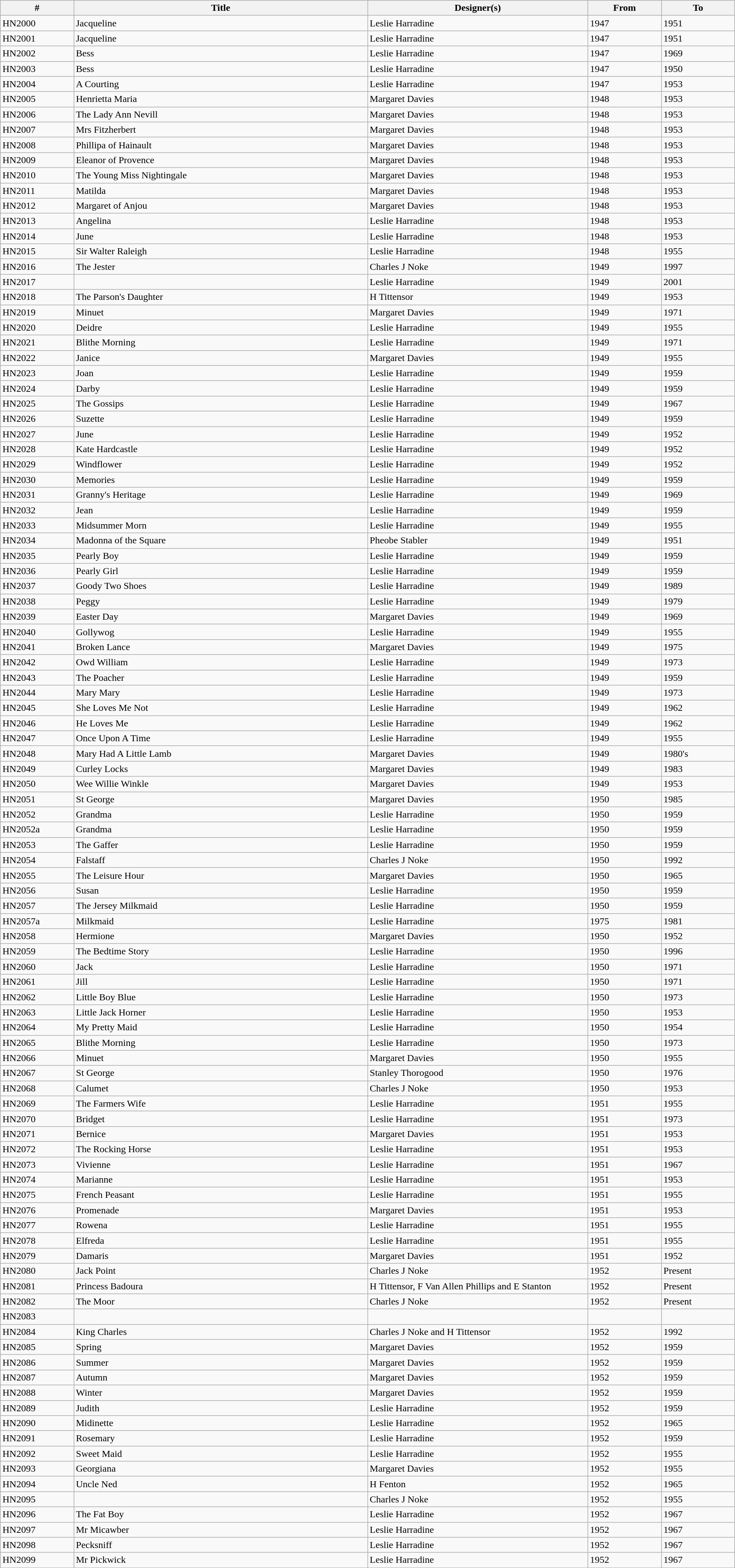<table class="wikitable collapsible" width="97%" border="1" cellpadding="1" cellspacing="0" align="centre">
<tr>
<th width=10%>#</th>
<th width=40%>Title</th>
<th width=30%>Designer(s)</th>
<th width=10%>From</th>
<th width=10%>To</th>
</tr>
<tr>
<td>HN2000</td>
<td>Jacqueline</td>
<td>Leslie Harradine</td>
<td>1947</td>
<td>1951</td>
</tr>
<tr>
<td>HN2001</td>
<td>Jacqueline</td>
<td>Leslie Harradine</td>
<td>1947</td>
<td>1951</td>
</tr>
<tr>
<td>HN2002</td>
<td>Bess</td>
<td>Leslie Harradine</td>
<td>1947</td>
<td>1969</td>
</tr>
<tr>
<td>HN2003</td>
<td>Bess</td>
<td>Leslie Harradine</td>
<td>1947</td>
<td>1950</td>
</tr>
<tr>
<td>HN2004</td>
<td>A Courting</td>
<td>Leslie Harradine</td>
<td>1947</td>
<td>1953</td>
</tr>
<tr>
<td>HN2005</td>
<td>Henrietta Maria</td>
<td>Margaret Davies</td>
<td>1948</td>
<td>1953</td>
</tr>
<tr>
<td>HN2006</td>
<td>The Lady Ann Nevill</td>
<td>Margaret Davies</td>
<td>1948</td>
<td>1953</td>
</tr>
<tr>
<td>HN2007</td>
<td>Mrs Fitzherbert</td>
<td>Margaret Davies</td>
<td>1948</td>
<td>1953</td>
</tr>
<tr>
<td>HN2008</td>
<td>Phillipa of Hainault</td>
<td>Margaret Davies</td>
<td>1948</td>
<td>1953</td>
</tr>
<tr>
<td>HN2009</td>
<td>Eleanor of Provence</td>
<td>Margaret Davies</td>
<td>1948</td>
<td>1953</td>
</tr>
<tr>
<td>HN2010</td>
<td>The Young Miss Nightingale</td>
<td>Margaret Davies</td>
<td>1948</td>
<td>1953</td>
</tr>
<tr>
<td>HN2011</td>
<td>Matilda</td>
<td>Margaret Davies</td>
<td>1948</td>
<td>1953</td>
</tr>
<tr>
<td>HN2012</td>
<td>Margaret of Anjou</td>
<td>Margaret Davies</td>
<td>1948</td>
<td>1953</td>
</tr>
<tr>
<td>HN2013</td>
<td>Angelina</td>
<td>Leslie Harradine</td>
<td>1948</td>
<td>1953</td>
</tr>
<tr>
<td>HN2014</td>
<td>June</td>
<td>Leslie Harradine</td>
<td>1948</td>
<td>1953</td>
</tr>
<tr>
<td>HN2015</td>
<td>Sir Walter Raleigh</td>
<td>Leslie Harradine</td>
<td>1948</td>
<td>1955</td>
</tr>
<tr>
<td>HN2016</td>
<td>The Jester</td>
<td>Charles J Noke</td>
<td>1949</td>
<td>1997</td>
</tr>
<tr>
<td>HN2017</td>
<td></td>
<td>Leslie Harradine</td>
<td>1949</td>
<td>2001</td>
</tr>
<tr>
<td>HN2018</td>
<td>The Parson's Daughter</td>
<td>H Tittensor</td>
<td>1949</td>
<td>1953</td>
</tr>
<tr>
<td>HN2019</td>
<td>Minuet</td>
<td>Margaret Davies</td>
<td>1949</td>
<td>1971</td>
</tr>
<tr>
<td>HN2020</td>
<td>Deidre</td>
<td>Leslie Harradine</td>
<td>1949</td>
<td>1955</td>
</tr>
<tr>
<td>HN2021</td>
<td>Blithe Morning</td>
<td>Leslie Harradine</td>
<td>1949</td>
<td>1971</td>
</tr>
<tr>
<td>HN2022</td>
<td>Janice</td>
<td>Margaret Davies</td>
<td>1949</td>
<td>1955</td>
</tr>
<tr>
<td>HN2023</td>
<td>Joan</td>
<td>Leslie Harradine</td>
<td>1949</td>
<td>1959</td>
</tr>
<tr>
<td>HN2024</td>
<td>Darby</td>
<td>Leslie Harradine</td>
<td>1949</td>
<td>1959</td>
</tr>
<tr>
<td>HN2025</td>
<td>The Gossips</td>
<td>Leslie Harradine</td>
<td>1949</td>
<td>1967</td>
</tr>
<tr>
<td>HN2026</td>
<td>Suzette</td>
<td>Leslie Harradine</td>
<td>1949</td>
<td>1959</td>
</tr>
<tr>
<td>HN2027</td>
<td>June</td>
<td>Leslie Harradine</td>
<td>1949</td>
<td>1952</td>
</tr>
<tr>
<td>HN2028</td>
<td>Kate Hardcastle</td>
<td>Leslie Harradine</td>
<td>1949</td>
<td>1952</td>
</tr>
<tr>
<td>HN2029</td>
<td>Windflower</td>
<td>Leslie Harradine</td>
<td>1949</td>
<td>1952</td>
</tr>
<tr>
<td>HN2030</td>
<td>Memories</td>
<td>Leslie Harradine</td>
<td>1949</td>
<td>1959</td>
</tr>
<tr>
<td>HN2031</td>
<td>Granny's Heritage</td>
<td>Leslie Harradine</td>
<td>1949</td>
<td>1969</td>
</tr>
<tr>
<td>HN2032</td>
<td>Jean</td>
<td>Leslie Harradine</td>
<td>1949</td>
<td>1959</td>
</tr>
<tr>
<td>HN2033</td>
<td>Midsummer Morn</td>
<td>Leslie Harradine</td>
<td>1949</td>
<td>1955</td>
</tr>
<tr>
<td>HN2034</td>
<td>Madonna of the Square</td>
<td>Pheobe Stabler</td>
<td>1949</td>
<td>1951</td>
</tr>
<tr>
<td>HN2035</td>
<td>Pearly Boy</td>
<td>Leslie Harradine</td>
<td>1949</td>
<td>1959</td>
</tr>
<tr>
<td>HN2036</td>
<td>Pearly Girl</td>
<td>Leslie Harradine</td>
<td>1949</td>
<td>1959</td>
</tr>
<tr>
<td>HN2037</td>
<td>Goody Two Shoes</td>
<td>Leslie Harradine</td>
<td>1949</td>
<td>1989</td>
</tr>
<tr>
<td>HN2038</td>
<td>Peggy</td>
<td>Leslie Harradine</td>
<td>1949</td>
<td>1979</td>
</tr>
<tr>
<td>HN2039</td>
<td>Easter Day</td>
<td>Margaret Davies</td>
<td>1949</td>
<td>1969</td>
</tr>
<tr>
<td>HN2040</td>
<td>Gollywog</td>
<td>Leslie Harradine</td>
<td>1949</td>
<td>1955</td>
</tr>
<tr>
<td>HN2041</td>
<td>Broken Lance</td>
<td>Margaret Davies</td>
<td>1949</td>
<td>1975</td>
</tr>
<tr>
<td>HN2042</td>
<td>Owd William</td>
<td>Leslie Harradine</td>
<td>1949</td>
<td>1973</td>
</tr>
<tr>
<td>HN2043</td>
<td>The Poacher</td>
<td>Leslie Harradine</td>
<td>1949</td>
<td>1959</td>
</tr>
<tr>
<td>HN2044</td>
<td>Mary Mary</td>
<td>Leslie Harradine</td>
<td>1949</td>
<td>1973</td>
</tr>
<tr>
<td>HN2045</td>
<td>She Loves Me Not</td>
<td>Leslie Harradine</td>
<td>1949</td>
<td>1962</td>
</tr>
<tr>
<td>HN2046</td>
<td>He Loves Me</td>
<td>Leslie Harradine</td>
<td>1949</td>
<td>1962</td>
</tr>
<tr>
<td>HN2047</td>
<td>Once Upon A Time</td>
<td>Leslie Harradine</td>
<td>1949</td>
<td>1955</td>
</tr>
<tr>
<td>HN2048</td>
<td>Mary Had A Little Lamb</td>
<td>Margaret Davies</td>
<td>1949</td>
<td>1980's</td>
</tr>
<tr>
<td>HN2049</td>
<td>Curley Locks</td>
<td>Margaret Davies</td>
<td>1949</td>
<td>1983</td>
</tr>
<tr>
<td>HN2050</td>
<td>Wee Willie Winkle</td>
<td>Margaret Davies</td>
<td>1949</td>
<td>1953</td>
</tr>
<tr>
<td>HN2051</td>
<td>St George</td>
<td>Margaret Davies</td>
<td>1950</td>
<td>1985</td>
</tr>
<tr>
<td>HN2052</td>
<td>Grandma</td>
<td>Leslie Harradine</td>
<td>1950</td>
<td>1959</td>
</tr>
<tr>
<td>HN2052a</td>
<td>Grandma</td>
<td>Leslie Harradine</td>
<td>1950</td>
<td>1959</td>
</tr>
<tr>
<td>HN2053</td>
<td>The Gaffer</td>
<td>Leslie Harradine</td>
<td>1950</td>
<td>1959</td>
</tr>
<tr>
<td>HN2054</td>
<td>Falstaff</td>
<td>Charles J Noke</td>
<td>1950</td>
<td>1992</td>
</tr>
<tr>
<td>HN2055</td>
<td>The Leisure Hour</td>
<td>Margaret Davies</td>
<td>1950</td>
<td>1965</td>
</tr>
<tr>
<td>HN2056</td>
<td>Susan</td>
<td>Leslie Harradine</td>
<td>1950</td>
<td>1959</td>
</tr>
<tr>
<td>HN2057</td>
<td>The Jersey Milkmaid</td>
<td>Leslie Harradine</td>
<td>1950</td>
<td>1959</td>
</tr>
<tr>
<td>HN2057a</td>
<td>Milkmaid</td>
<td>Leslie Harradine</td>
<td>1975</td>
<td>1981</td>
</tr>
<tr>
<td>HN2058</td>
<td>Hermione</td>
<td>Margaret Davies</td>
<td>1950</td>
<td>1952</td>
</tr>
<tr>
<td>HN2059</td>
<td>The Bedtime Story</td>
<td>Leslie Harradine</td>
<td>1950</td>
<td>1996</td>
</tr>
<tr>
<td>HN2060</td>
<td>Jack</td>
<td>Leslie Harradine</td>
<td>1950</td>
<td>1971</td>
</tr>
<tr>
<td>HN2061</td>
<td>Jill</td>
<td>Leslie Harradine</td>
<td>1950</td>
<td>1971</td>
</tr>
<tr>
<td>HN2062</td>
<td>Little Boy Blue</td>
<td>Leslie Harradine</td>
<td>1950</td>
<td>1973</td>
</tr>
<tr>
<td>HN2063</td>
<td>Little Jack Horner</td>
<td>Leslie Harradine</td>
<td>1950</td>
<td>1953</td>
</tr>
<tr>
<td>HN2064</td>
<td>My Pretty Maid</td>
<td>Leslie Harradine</td>
<td>1950</td>
<td>1954</td>
</tr>
<tr>
<td>HN2065</td>
<td>Blithe Morning</td>
<td>Leslie Harradine</td>
<td>1950</td>
<td>1973</td>
</tr>
<tr>
<td>HN2066</td>
<td>Minuet</td>
<td>Margaret Davies</td>
<td>1950</td>
<td>1955</td>
</tr>
<tr>
<td>HN2067</td>
<td>St George</td>
<td>Stanley Thorogood</td>
<td>1950</td>
<td>1976</td>
</tr>
<tr>
<td>HN2068</td>
<td>Calumet</td>
<td>Charles J Noke</td>
<td>1950</td>
<td>1953</td>
</tr>
<tr>
<td>HN2069</td>
<td>The Farmers Wife</td>
<td>Leslie Harradine</td>
<td>1951</td>
<td>1955</td>
</tr>
<tr>
<td>HN2070</td>
<td>Bridget</td>
<td>Leslie Harradine</td>
<td>1951</td>
<td>1973</td>
</tr>
<tr>
<td>HN2071</td>
<td>Bernice</td>
<td>Margaret Davies</td>
<td>1951</td>
<td>1953</td>
</tr>
<tr>
<td>HN2072</td>
<td>The Rocking Horse</td>
<td>Leslie Harradine</td>
<td>1951</td>
<td>1953</td>
</tr>
<tr>
<td>HN2073</td>
<td>Vivienne</td>
<td>Leslie Harradine</td>
<td>1951</td>
<td>1967</td>
</tr>
<tr>
<td>HN2074</td>
<td>Marianne</td>
<td>Leslie Harradine</td>
<td>1951</td>
<td>1953</td>
</tr>
<tr>
<td>HN2075</td>
<td>French Peasant</td>
<td>Leslie Harradine</td>
<td>1951</td>
<td>1955</td>
</tr>
<tr>
<td>HN2076</td>
<td>Promenade</td>
<td>Margaret Davies</td>
<td>1951</td>
<td>1953</td>
</tr>
<tr>
<td>HN2077</td>
<td>Rowena</td>
<td>Leslie Harradine</td>
<td>1951</td>
<td>1955</td>
</tr>
<tr>
<td>HN2078</td>
<td>Elfreda</td>
<td>Leslie Harradine</td>
<td>1951</td>
<td>1955</td>
</tr>
<tr>
<td>HN2079</td>
<td>Damaris</td>
<td>Margaret Davies</td>
<td>1951</td>
<td>1952</td>
</tr>
<tr>
<td>HN2080</td>
<td>Jack Point</td>
<td>Charles J Noke</td>
<td>1952</td>
<td>Present</td>
</tr>
<tr>
<td>HN2081</td>
<td>Princess Badoura</td>
<td>H Tittensor, F Van Allen Phillips and E Stanton</td>
<td>1952</td>
<td>Present</td>
</tr>
<tr>
<td>HN2082</td>
<td>The Moor</td>
<td>Charles J Noke</td>
<td>1952</td>
<td>Present</td>
</tr>
<tr>
<td>HN2083</td>
<td></td>
<td></td>
<td></td>
<td></td>
</tr>
<tr>
<td>HN2084</td>
<td>King Charles</td>
<td>Charles J Noke and H Tittensor</td>
<td>1952</td>
<td>1992</td>
</tr>
<tr>
<td>HN2085</td>
<td>Spring</td>
<td>Margaret Davies</td>
<td>1952</td>
<td>1959</td>
</tr>
<tr>
<td>HN2086</td>
<td>Summer</td>
<td>Margaret Davies</td>
<td>1952</td>
<td>1959</td>
</tr>
<tr>
<td>HN2087</td>
<td>Autumn</td>
<td>Margaret Davies</td>
<td>1952</td>
<td>1959</td>
</tr>
<tr>
<td>HN2088</td>
<td>Winter</td>
<td>Margaret Davies</td>
<td>1952</td>
<td>1959</td>
</tr>
<tr>
<td>HN2089</td>
<td>Judith</td>
<td>Leslie Harradine</td>
<td>1952</td>
<td>1959</td>
</tr>
<tr>
<td>HN2090</td>
<td>Midinette</td>
<td>Leslie Harradine</td>
<td>1952</td>
<td>1965</td>
</tr>
<tr>
<td>HN2091</td>
<td>Rosemary</td>
<td>Leslie Harradine</td>
<td>1952</td>
<td>1959</td>
</tr>
<tr>
<td>HN2092</td>
<td>Sweet Maid</td>
<td>Leslie Harradine</td>
<td>1952</td>
<td>1955</td>
</tr>
<tr>
<td>HN2093</td>
<td>Georgiana</td>
<td>Margaret Davies</td>
<td>1952</td>
<td>1955</td>
</tr>
<tr>
<td>HN2094</td>
<td>Uncle Ned</td>
<td>H Fenton</td>
<td>1952</td>
<td>1965</td>
</tr>
<tr>
<td>HN2095</td>
<td></td>
<td>Charles J Noke</td>
<td>1952</td>
<td>1955</td>
</tr>
<tr>
<td>HN2096</td>
<td>The Fat Boy</td>
<td>Leslie Harradine</td>
<td>1952</td>
<td>1967</td>
</tr>
<tr>
<td>HN2097</td>
<td>Mr Micawber</td>
<td>Leslie Harradine</td>
<td>1952</td>
<td>1967</td>
</tr>
<tr>
<td>HN2098</td>
<td>Pecksniff</td>
<td>Leslie Harradine</td>
<td>1952</td>
<td>1967</td>
</tr>
<tr>
<td>HN2099</td>
<td>Mr Pickwick</td>
<td>Leslie Harradine</td>
<td>1952</td>
<td>1967</td>
</tr>
<tr>
</tr>
</table>
